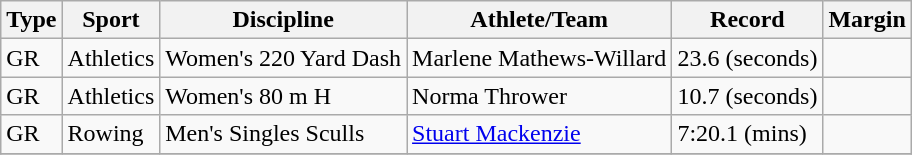<table class="wikitable">
<tr>
<th>Type</th>
<th>Sport</th>
<th>Discipline</th>
<th>Athlete/Team</th>
<th>Record</th>
<th>Margin</th>
</tr>
<tr>
<td>GR</td>
<td>Athletics</td>
<td>Women's 220 Yard Dash</td>
<td>Marlene Mathews-Willard</td>
<td>23.6 (seconds)</td>
<td></td>
</tr>
<tr>
<td>GR</td>
<td>Athletics</td>
<td>Women's 80 m H</td>
<td>Norma Thrower</td>
<td>10.7 (seconds)</td>
<td></td>
</tr>
<tr>
<td>GR</td>
<td>Rowing</td>
<td>Men's Singles Sculls</td>
<td><a href='#'>Stuart Mackenzie</a></td>
<td>7:20.1 (mins)</td>
<td></td>
</tr>
<tr>
</tr>
</table>
